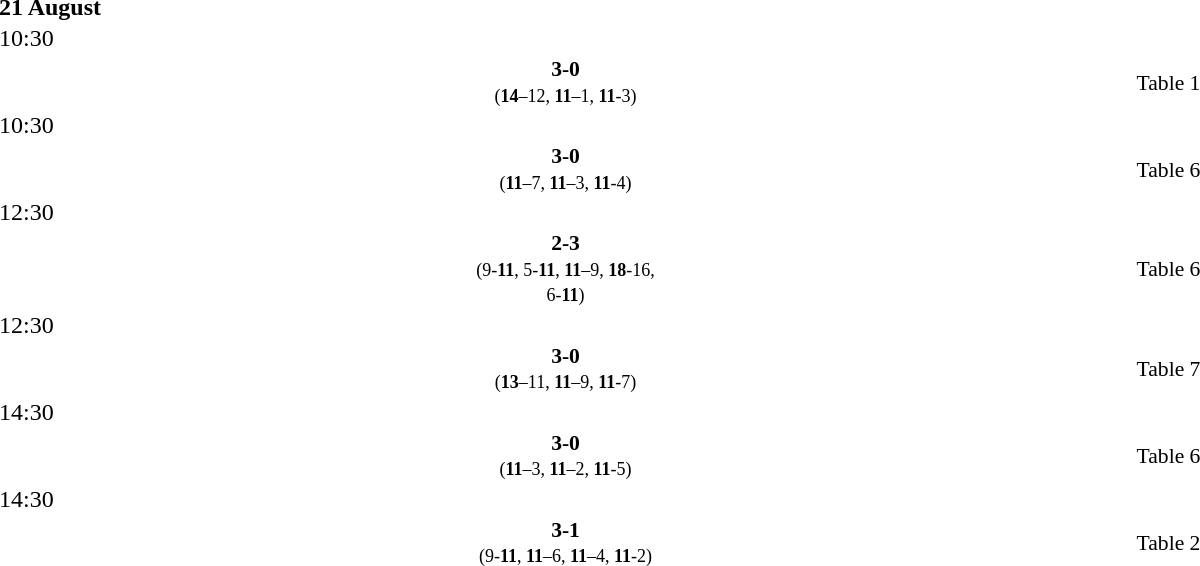<table style="width:100%;" cellspacing="1">
<tr>
<th width=25%></th>
<th width=10%></th>
<th width=25%></th>
</tr>
<tr>
<td><strong>21 August</strong></td>
</tr>
<tr>
<td>10:30</td>
</tr>
<tr style=font-size:90%>
<td align=right><strong></strong></td>
<td align=center><strong> 3-0 </strong><br><small>(<strong>14</strong>–12, <strong>11</strong>–1, <strong>11</strong>-3)</small></td>
<td></td>
<td>Table 1</td>
</tr>
<tr>
<td>10:30</td>
</tr>
<tr style=font-size:90%>
<td align=right><strong></strong></td>
<td align=center><strong> 3-0 </strong><br><small>(<strong>11</strong>–7, <strong>11</strong>–3, <strong>11</strong>-4)</small></td>
<td></td>
<td>Table 6</td>
</tr>
<tr>
<td>12:30</td>
</tr>
<tr style=font-size:90%>
<td align=right></td>
<td align=center><strong> 2-3 </strong><br><small>(9-<strong>11</strong>, 5-<strong>11</strong>, <strong>11</strong>–9, <strong>18</strong>-16, 6-<strong>11</strong>)</small></td>
<td><strong></strong></td>
<td>Table 6</td>
</tr>
<tr>
<td>12:30</td>
</tr>
<tr style=font-size:90%>
<td align=right><strong></strong></td>
<td align=center><strong> 3-0 </strong><br><small>(<strong>13</strong>–11, <strong>11</strong>–9, <strong>11</strong>-7)</small></td>
<td></td>
<td>Table 7</td>
</tr>
<tr>
<td>14:30</td>
</tr>
<tr style=font-size:90%>
<td align=right><strong></strong></td>
<td align=center><strong> 3-0 </strong><br><small>(<strong>11</strong>–3, <strong>11</strong>–2, <strong>11</strong>-5)</small></td>
<td></td>
<td>Table 6</td>
</tr>
<tr>
<td>14:30</td>
</tr>
<tr style=font-size:90%>
<td align=right><strong></strong></td>
<td align=center><strong> 3-1 </strong><br><small>(9-<strong>11</strong>, <strong>11</strong>–6, <strong>11</strong>–4, <strong>11</strong>-2)</small></td>
<td></td>
<td>Table 2</td>
</tr>
</table>
